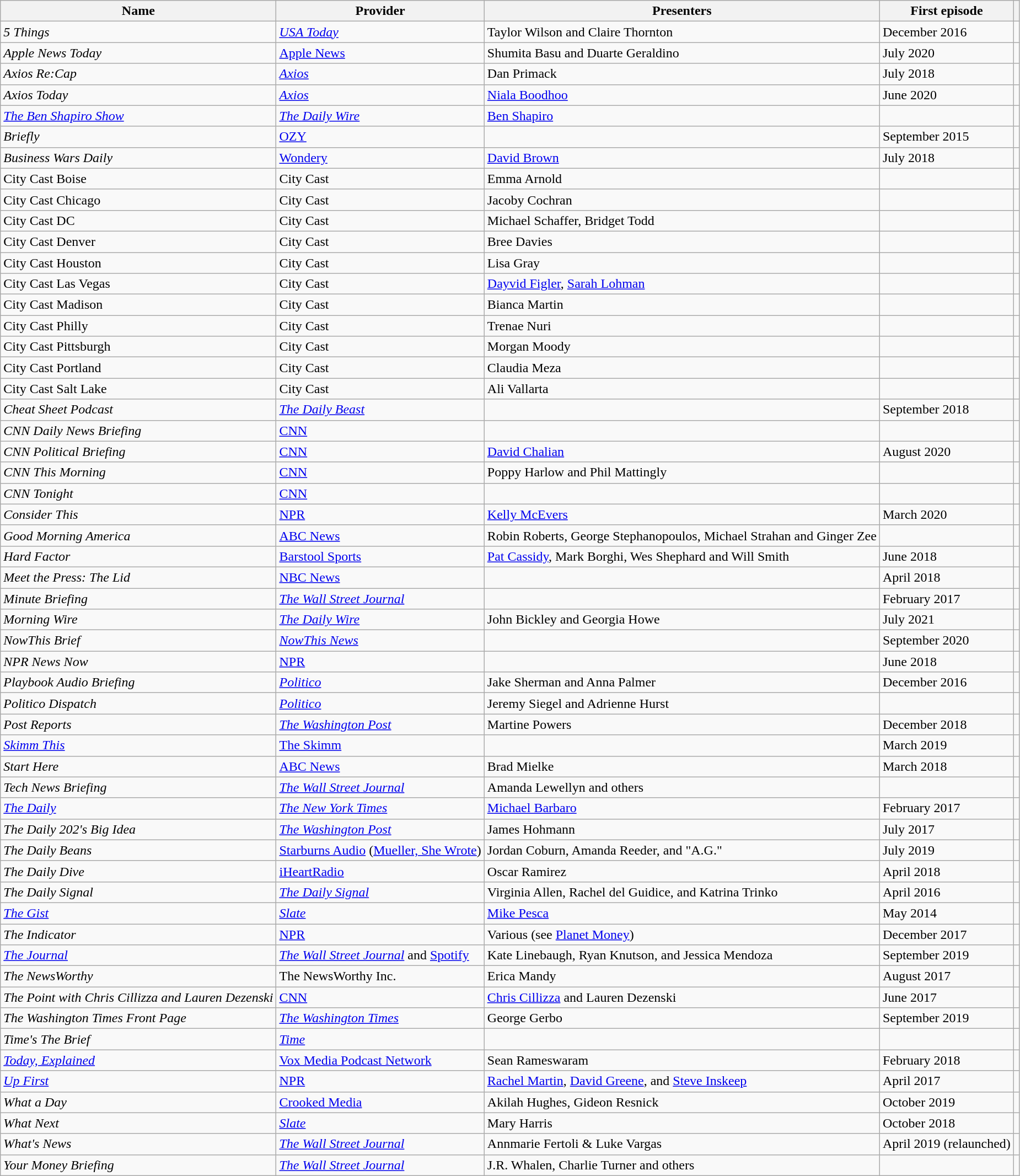<table class="wikitable sortable">
<tr>
<th>Name</th>
<th>Provider</th>
<th>Presenters</th>
<th data-sort-type=isoDate>First episode</th>
<th class="unsortable"></th>
</tr>
<tr>
<td><em>5 Things</em></td>
<td><em><a href='#'>USA Today</a></em></td>
<td>Taylor Wilson and Claire Thornton</td>
<td data-sort-value="2016-12-01">December 2016</td>
<td></td>
</tr>
<tr>
<td><em>Apple News Today</em></td>
<td><a href='#'>Apple News</a></td>
<td>Shumita Basu and Duarte Geraldino</td>
<td data-sort-value="2020-07-01">July 2020</td>
<td></td>
</tr>
<tr>
<td><em>Axios Re:Cap</em></td>
<td><a href='#'><em>Axios</em></a></td>
<td>Dan Primack</td>
<td data-sort-value="2018-07-01">July 2018</td>
<td></td>
</tr>
<tr>
<td><em>Axios Today</em></td>
<td><a href='#'><em>Axios</em></a></td>
<td><a href='#'>Niala Boodhoo</a></td>
<td data-sort-value="2020-06-01">June 2020</td>
<td></td>
</tr>
<tr>
<td><em><a href='#'>The Ben Shapiro Show</a></em></td>
<td><em><a href='#'>The Daily Wire</a></em></td>
<td><a href='#'>Ben Shapiro</a></td>
<td></td>
<td></td>
</tr>
<tr>
<td><em>Briefly</em></td>
<td><a href='#'>OZY</a></td>
<td></td>
<td data-sort-value="2015-09-01">September 2015</td>
<td></td>
</tr>
<tr>
<td><em>Business Wars Daily</em></td>
<td><a href='#'>Wondery</a></td>
<td><a href='#'>David Brown</a></td>
<td data-sort-value="2018-07-01">July 2018</td>
<td></td>
</tr>
<tr>
<td>City Cast Boise</td>
<td>City Cast</td>
<td>Emma Arnold</td>
<td></td>
<td></td>
</tr>
<tr>
<td>City Cast Chicago</td>
<td>City Cast</td>
<td>Jacoby Cochran</td>
<td></td>
<td></td>
</tr>
<tr>
<td>City Cast DC</td>
<td>City Cast</td>
<td>Michael Schaffer, Bridget Todd</td>
<td></td>
<td></td>
</tr>
<tr>
<td>City Cast Denver</td>
<td>City Cast</td>
<td>Bree Davies</td>
<td></td>
<td></td>
</tr>
<tr>
<td>City Cast Houston</td>
<td>City Cast</td>
<td>Lisa Gray</td>
<td></td>
<td></td>
</tr>
<tr>
<td>City Cast Las Vegas</td>
<td>City Cast</td>
<td><a href='#'>Dayvid Figler</a>, <a href='#'>Sarah Lohman</a></td>
<td></td>
<td></td>
</tr>
<tr>
<td>City Cast Madison</td>
<td>City Cast</td>
<td>Bianca Martin</td>
<td></td>
<td></td>
</tr>
<tr>
<td>City Cast Philly</td>
<td>City Cast</td>
<td>Trenae Nuri</td>
<td></td>
<td></td>
</tr>
<tr>
<td>City Cast Pittsburgh</td>
<td>City Cast</td>
<td>Morgan Moody</td>
<td></td>
<td></td>
</tr>
<tr>
<td>City Cast Portland</td>
<td>City Cast</td>
<td>Claudia Meza</td>
<td></td>
<td></td>
</tr>
<tr>
<td>City Cast Salt Lake</td>
<td>City Cast</td>
<td>Ali Vallarta</td>
<td></td>
<td></td>
</tr>
<tr>
<td><em>Cheat Sheet Podcast</em></td>
<td><em><a href='#'>The Daily Beast</a></em></td>
<td></td>
<td data-sort-value="2018-09-01">September 2018</td>
<td></td>
</tr>
<tr>
<td><em>CNN Daily News Briefing</em></td>
<td><a href='#'>CNN</a></td>
<td></td>
<td></td>
<td></td>
</tr>
<tr>
<td><em>CNN Political Briefing</em></td>
<td><a href='#'>CNN</a></td>
<td><a href='#'>David Chalian</a></td>
<td data-sort-value="2020-08-01">August 2020</td>
<td></td>
</tr>
<tr>
<td><em>CNN This Morning</em></td>
<td><a href='#'>CNN</a></td>
<td>Poppy Harlow and Phil Mattingly</td>
<td></td>
<td></td>
</tr>
<tr>
<td><em>CNN Tonight</em></td>
<td><a href='#'>CNN</a></td>
<td></td>
<td></td>
<td></td>
</tr>
<tr>
<td><em>Consider This</em></td>
<td><a href='#'>NPR</a></td>
<td><a href='#'>Kelly McEvers</a></td>
<td data-sort-value="2020-03-01">March 2020</td>
<td></td>
</tr>
<tr>
<td><em>Good Morning America</em></td>
<td><a href='#'>ABC News</a></td>
<td>Robin Roberts, George Stephanopoulos, Michael Strahan and Ginger Zee</td>
<td></td>
<td></td>
</tr>
<tr>
<td><em>Hard Factor</em></td>
<td><a href='#'>Barstool Sports</a></td>
<td><a href='#'>Pat Cassidy</a>, Mark Borghi, Wes Shephard and Will Smith<br></td>
<td data-sort-value="2018-06-01">June 2018</td>
<td></td>
</tr>
<tr>
<td><em>Meet the Press: The Lid</em></td>
<td><a href='#'>NBC News</a></td>
<td></td>
<td data-sort-value="2018-04-01">April 2018</td>
<td></td>
</tr>
<tr>
<td><em>Minute Briefing</em></td>
<td><em><a href='#'>The Wall Street Journal</a></em></td>
<td></td>
<td data-sort-value="2017-02-01">February 2017</td>
<td></td>
</tr>
<tr>
<td><em>Morning Wire</em></td>
<td><em><a href='#'>The Daily Wire</a></em></td>
<td>John Bickley and Georgia Howe</td>
<td>July 2021</td>
<td></td>
</tr>
<tr>
<td><em>NowThis Brief</em></td>
<td><em><a href='#'>NowThis News</a></em></td>
<td></td>
<td data-sort-value="2020-09-01">September 2020</td>
<td></td>
</tr>
<tr>
<td><em>NPR News Now</em></td>
<td><a href='#'>NPR</a></td>
<td></td>
<td data-sort-value="2018-06-01">June 2018</td>
<td></td>
</tr>
<tr>
<td><em>Playbook Audio Briefing</em></td>
<td><em><a href='#'>Politico</a></em></td>
<td>Jake Sherman and Anna Palmer</td>
<td data-sort-value="2016-12-01">December 2016</td>
<td></td>
</tr>
<tr>
<td><em>Politico Dispatch</em></td>
<td><em><a href='#'>Politico</a></em></td>
<td>Jeremy Siegel and Adrienne Hurst</td>
<td></td>
<td></td>
</tr>
<tr>
<td><em>Post Reports</em></td>
<td><em><a href='#'>The Washington Post</a></em></td>
<td>Martine Powers</td>
<td data-sort-value="2018-12-01">December 2018</td>
<td></td>
</tr>
<tr>
<td><em><a href='#'>Skimm This</a></em></td>
<td><a href='#'>The Skimm</a></td>
<td></td>
<td>March 2019</td>
<td></td>
</tr>
<tr>
<td><em>Start Here</em></td>
<td><a href='#'>ABC News</a></td>
<td>Brad Mielke</td>
<td data-sort-value="2018-03-01">March 2018</td>
<td></td>
</tr>
<tr>
<td><em>Tech News Briefing</em></td>
<td><em><a href='#'>The Wall Street Journal</a></em></td>
<td>Amanda Lewellyn and others</td>
<td></td>
<td></td>
</tr>
<tr>
<td><a href='#'><em>The Daily</em></a></td>
<td><em><a href='#'>The New York Times</a></em></td>
<td><a href='#'>Michael Barbaro</a></td>
<td data-sort-value="2017-02-01">February 2017</td>
<td></td>
</tr>
<tr>
<td><em>The Daily 202's Big Idea</em></td>
<td><em><a href='#'>The Washington Post</a></em></td>
<td>James Hohmann</td>
<td data-sort-value="2017-07-01">July 2017</td>
<td></td>
</tr>
<tr>
<td><em>The Daily Beans</em></td>
<td><a href='#'>Starburns Audio</a> (<a href='#'>Mueller, She Wrote</a>)</td>
<td>Jordan Coburn, Amanda Reeder, and "A.G."</td>
<td data-sort-value="2019-07-01">July 2019</td>
<td></td>
</tr>
<tr>
<td><em>The Daily Dive</em></td>
<td><a href='#'>iHeartRadio</a></td>
<td>Oscar Ramirez</td>
<td data-sort-value="2018-04-01">April 2018</td>
<td></td>
</tr>
<tr>
<td><em>The Daily Signal</em></td>
<td><em><a href='#'>The Daily Signal</a></em></td>
<td>Virginia Allen, Rachel del Guidice, and Katrina Trinko</td>
<td data-sort-value="2016-04-01">April 2016</td>
<td></td>
</tr>
<tr>
<td><em><a href='#'>The Gist</a></em></td>
<td><a href='#'><em>Slate</em></a></td>
<td><a href='#'>Mike Pesca</a></td>
<td data-sort-value="2014-05-01">May 2014</td>
<td></td>
</tr>
<tr>
<td><em>The Indicator</em></td>
<td><a href='#'>NPR</a></td>
<td>Various (see <a href='#'>Planet Money</a>)</td>
<td data-sort-value="2017-12-01">December 2017</td>
<td></td>
</tr>
<tr>
<td><em><a href='#'>The Journal</a></em></td>
<td><em><a href='#'>The Wall Street Journal</a></em> and <a href='#'>Spotify</a></td>
<td>Kate Linebaugh, Ryan Knutson, and Jessica Mendoza</td>
<td data-sort-value="2019-09-01">September 2019</td>
<td></td>
</tr>
<tr>
<td><em>The NewsWorthy</em></td>
<td>The NewsWorthy Inc.</td>
<td>Erica Mandy</td>
<td data-sort-value="2017-08-01">August 2017</td>
<td></td>
</tr>
<tr>
<td><em>The Point with Chris Cillizza and Lauren Dezenski</em></td>
<td><a href='#'>CNN</a></td>
<td><a href='#'>Chris Cillizza</a> and Lauren Dezenski</td>
<td data-sort-value="2017-06-01">June 2017</td>
<td></td>
</tr>
<tr>
<td><em>The Washington Times Front Page</em></td>
<td><em><a href='#'>The Washington Times</a></em></td>
<td>George Gerbo</td>
<td data-sort-value="2019-09-01">September 2019</td>
<td></td>
</tr>
<tr>
<td><em>Time's The Brief</em></td>
<td><em><a href='#'>Time</a></em></td>
<td></td>
<td></td>
<td></td>
</tr>
<tr>
<td><em><a href='#'>Today, Explained</a></em></td>
<td><a href='#'>Vox Media Podcast Network</a></td>
<td>Sean Rameswaram</td>
<td data-sort-value="2018-02-01">February 2018</td>
<td></td>
</tr>
<tr>
<td><em><a href='#'>Up First</a></em></td>
<td><a href='#'>NPR</a></td>
<td><a href='#'>Rachel Martin</a>, <a href='#'>David Greene</a>, and <a href='#'>Steve Inskeep</a></td>
<td data-sort-value="2017-04-01">April 2017</td>
<td></td>
</tr>
<tr>
<td><em>What a Day</em></td>
<td><a href='#'>Crooked Media</a></td>
<td>Akilah Hughes, Gideon Resnick</td>
<td data-sort-value="2019-10-01">October 2019</td>
<td></td>
</tr>
<tr>
<td><em>What Next</em></td>
<td><a href='#'><em>Slate</em></a></td>
<td>Mary Harris</td>
<td data-sort-value="2018-10-01">October 2018</td>
<td></td>
</tr>
<tr>
<td><em>What's News</em></td>
<td><em><a href='#'>The Wall Street Journal</a></em></td>
<td>Annmarie Fertoli & Luke Vargas</td>
<td data-sort-value="2019-04-01">April 2019 (relaunched)</td>
<td></td>
</tr>
<tr>
<td><em>Your Money Briefing</em></td>
<td><em><a href='#'>The Wall Street Journal</a></em></td>
<td>J.R. Whalen, Charlie Turner and others</td>
<td></td>
<td></td>
</tr>
</table>
